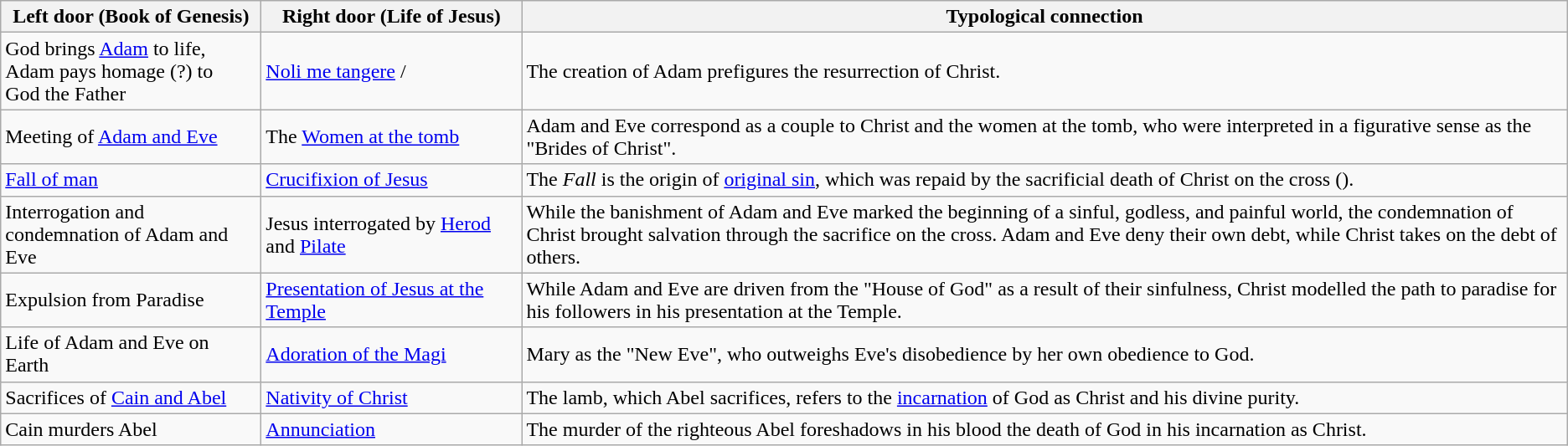<table class="wikitable">
<tr>
<th width ="200pt">Left door (Book of Genesis)</th>
<th width = "200pt">Right door (Life of Jesus)</th>
<th>Typological connection</th>
</tr>
<tr>
<td>God brings <a href='#'>Adam</a> to life, Adam pays homage (?) to God the Father</td>
<td><a href='#'>Noli me tangere</a> / </td>
<td>The creation of Adam prefigures the resurrection of Christ.</td>
</tr>
<tr>
<td>Meeting of <a href='#'>Adam and Eve</a></td>
<td>The <a href='#'>Women at the tomb</a></td>
<td>Adam and Eve correspond as a couple to Christ and the women at the tomb, who were interpreted in a figurative sense as the "Brides of Christ".</td>
</tr>
<tr>
<td><a href='#'>Fall of man</a></td>
<td><a href='#'>Crucifixion of Jesus</a></td>
<td>The <em>Fall</em> is the origin of <a href='#'>original sin</a>, which was repaid by the sacrificial death of Christ on the cross ().</td>
</tr>
<tr>
<td>Interrogation and condemnation of Adam and Eve</td>
<td>Jesus interrogated by <a href='#'>Herod</a> and <a href='#'>Pilate</a></td>
<td>While the banishment of Adam and Eve marked the beginning of a sinful, godless, and painful world, the condemnation of Christ brought salvation through the sacrifice on the cross. Adam and Eve deny their own debt, while Christ takes on the debt of others.</td>
</tr>
<tr>
<td>Expulsion from Paradise</td>
<td><a href='#'>Presentation of Jesus at the Temple</a></td>
<td>While Adam and Eve are driven from the "House of God" as a result of their sinfulness, Christ modelled the path to paradise for his followers in his presentation at the Temple.</td>
</tr>
<tr>
<td>Life of Adam and Eve on Earth</td>
<td><a href='#'>Adoration of the Magi</a></td>
<td>Mary as the "New Eve", who outweighs Eve's disobedience by her own obedience to God.</td>
</tr>
<tr>
<td>Sacrifices of <a href='#'>Cain and Abel</a></td>
<td><a href='#'>Nativity of Christ</a></td>
<td>The lamb, which Abel sacrifices, refers to the <a href='#'>incarnation</a> of God as Christ and his divine purity.</td>
</tr>
<tr>
<td>Cain murders Abel</td>
<td><a href='#'>Annunciation</a></td>
<td>The murder of the righteous Abel foreshadows in his blood the death of God in his incarnation as Christ.</td>
</tr>
</table>
